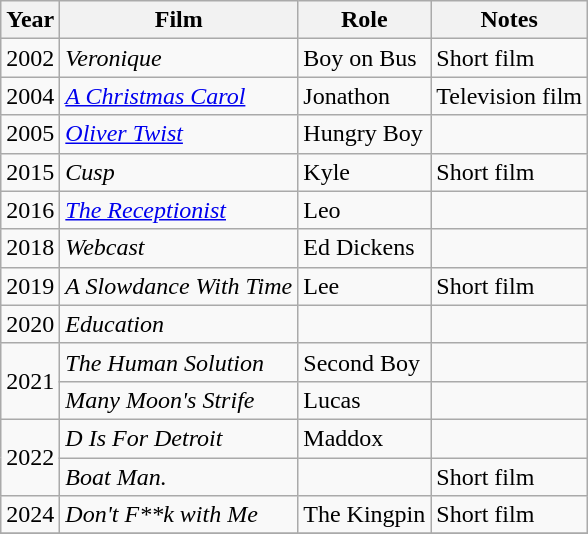<table class="wikitable">
<tr>
<th>Year</th>
<th>Film</th>
<th>Role</th>
<th>Notes</th>
</tr>
<tr>
<td>2002</td>
<td><em>Veronique</em></td>
<td>Boy on Bus</td>
<td>Short film</td>
</tr>
<tr>
<td>2004</td>
<td><em><a href='#'>A Christmas Carol</a></em></td>
<td>Jonathon</td>
<td>Television film</td>
</tr>
<tr>
<td>2005</td>
<td><em><a href='#'>Oliver Twist</a></em></td>
<td>Hungry Boy</td>
<td></td>
</tr>
<tr>
<td>2015</td>
<td><em>Cusp</em></td>
<td>Kyle</td>
<td>Short film</td>
</tr>
<tr>
<td>2016</td>
<td><em><a href='#'>The Receptionist</a></em></td>
<td>Leo</td>
<td></td>
</tr>
<tr>
<td>2018</td>
<td><em>Webcast</em></td>
<td>Ed Dickens</td>
<td></td>
</tr>
<tr>
<td>2019</td>
<td><em>A Slowdance With Time</em></td>
<td>Lee</td>
<td>Short film</td>
</tr>
<tr>
<td>2020</td>
<td><em>Education</em></td>
<td></td>
<td></td>
</tr>
<tr>
<td rowspan="2">2021</td>
<td><em>The Human Solution</em></td>
<td>Second Boy</td>
<td></td>
</tr>
<tr>
<td><em>Many Moon's Strife</em></td>
<td>Lucas</td>
<td></td>
</tr>
<tr>
<td rowspan="2">2022</td>
<td><em>D Is For Detroit</em></td>
<td>Maddox</td>
<td></td>
</tr>
<tr>
<td><em>Boat Man.</em></td>
<td></td>
<td>Short film</td>
</tr>
<tr>
<td>2024</td>
<td><em>Don't F**k with Me</em></td>
<td>The Kingpin</td>
<td>Short film</td>
</tr>
<tr>
</tr>
</table>
